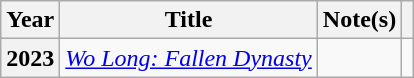<table class="wikitable sortable">
<tr>
<th>Year</th>
<th>Title</th>
<th class="unsortable">Note(s)</th>
<th class="unsortable"></th>
</tr>
<tr>
<th>2023</th>
<td><em><a href='#'>Wo Long: Fallen Dynasty</a></em></td>
<td></td>
<td></td>
</tr>
</table>
